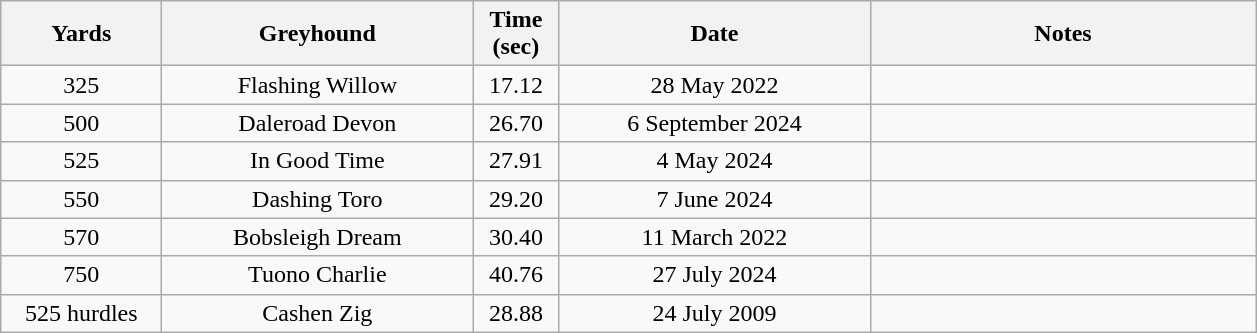<table class="wikitable" style="font-size: 100%">
<tr>
<th width=100>Yards</th>
<th width=200>Greyhound</th>
<th width=50>Time (sec)</th>
<th width=200>Date</th>
<th width=250>Notes</th>
</tr>
<tr align=center>
<td>325</td>
<td>Flashing Willow</td>
<td>17.12</td>
<td>28 May 2022</td>
<td></td>
</tr>
<tr align=center>
<td>500</td>
<td>Daleroad Devon</td>
<td>26.70</td>
<td>6 September 2024</td>
<td></td>
</tr>
<tr align=center>
<td>525</td>
<td>In Good Time</td>
<td>27.91</td>
<td>4 May 2024</td>
<td></td>
</tr>
<tr align=center>
<td>550</td>
<td>Dashing Toro</td>
<td>29.20</td>
<td>7 June 2024</td>
<td></td>
</tr>
<tr align=center>
<td>570</td>
<td>Bobsleigh Dream</td>
<td>30.40</td>
<td>11 March 2022</td>
<td></td>
</tr>
<tr align=center>
<td>750</td>
<td>Tuono Charlie</td>
<td>40.76</td>
<td>27 July 2024</td>
<td></td>
</tr>
<tr align=center>
<td>525 hurdles</td>
<td>Cashen Zig</td>
<td>28.88</td>
<td>24 July 2009</td>
<td></td>
</tr>
</table>
